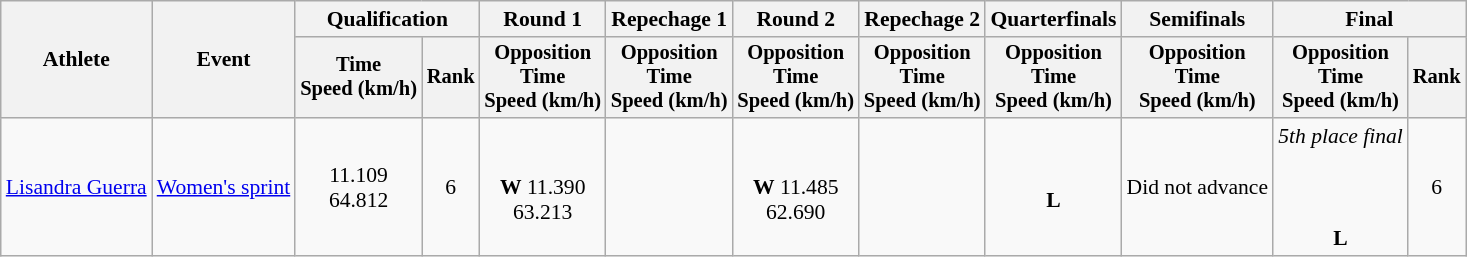<table class="wikitable" style="font-size:90%">
<tr>
<th rowspan="2">Athlete</th>
<th rowspan="2">Event</th>
<th colspan=2>Qualification</th>
<th>Round 1</th>
<th>Repechage 1</th>
<th>Round 2</th>
<th>Repechage 2</th>
<th>Quarterfinals</th>
<th>Semifinals</th>
<th colspan=2>Final</th>
</tr>
<tr style="font-size:95%">
<th>Time<br>Speed (km/h)</th>
<th>Rank</th>
<th>Opposition<br>Time<br>Speed (km/h)</th>
<th>Opposition<br>Time<br>Speed (km/h)</th>
<th>Opposition<br>Time<br>Speed (km/h)</th>
<th>Opposition<br>Time<br>Speed (km/h)</th>
<th>Opposition<br>Time<br>Speed (km/h)</th>
<th>Opposition<br>Time<br>Speed (km/h)</th>
<th>Opposition<br>Time<br>Speed (km/h)</th>
<th>Rank</th>
</tr>
<tr align=center>
<td align=left><a href='#'>Lisandra Guerra</a></td>
<td align=left><a href='#'>Women's sprint</a></td>
<td>11.109<br>64.812</td>
<td>6</td>
<td><br><strong>W</strong> 11.390<br>63.213</td>
<td></td>
<td><br><strong>W</strong> 11.485<br>62.690</td>
<td></td>
<td><br><strong>L</strong></td>
<td>Did not advance</td>
<td><em>5th place final</em><br><br><br><br><strong>L</strong></td>
<td>6</td>
</tr>
</table>
